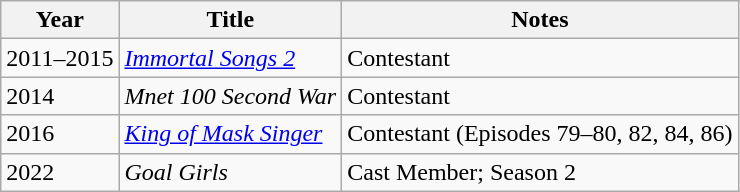<table class="wikitable">
<tr>
<th>Year</th>
<th>Title</th>
<th>Notes</th>
</tr>
<tr>
<td>2011–2015</td>
<td><em><a href='#'>Immortal Songs 2</a></em></td>
<td>Contestant</td>
</tr>
<tr>
<td>2014</td>
<td><em>Mnet 100 Second War</em></td>
<td>Contestant</td>
</tr>
<tr>
<td>2016</td>
<td><em><a href='#'>King of Mask Singer</a></em></td>
<td>Contestant (Episodes 79–80, 82, 84, 86)</td>
</tr>
<tr>
<td>2022</td>
<td><em>Goal Girls</em></td>
<td>Cast Member; Season 2</td>
</tr>
</table>
